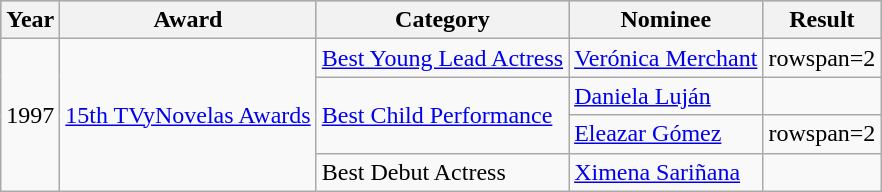<table class="wikitable">
<tr style="background:#b0c4de;">
<th>Year</th>
<th>Award</th>
<th>Category</th>
<th>Nominee</th>
<th>Result</th>
</tr>
<tr>
<td rowspan=4>1997</td>
<td rowspan=4><a href='#'>15th TVyNovelas Awards</a></td>
<td><a href='#'>Best Young Lead Actress</a></td>
<td><a href='#'>Verónica Merchant</a></td>
<td>rowspan=2 </td>
</tr>
<tr>
<td rowspan=2><a href='#'>Best Child Performance</a></td>
<td><a href='#'>Daniela Luján</a></td>
</tr>
<tr>
<td><a href='#'>Eleazar Gómez</a></td>
<td>rowspan=2 </td>
</tr>
<tr>
<td>Best Debut Actress</td>
<td><a href='#'>Ximena Sariñana</a></td>
</tr>
</table>
